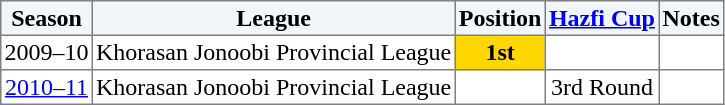<table border="1" cellpadding="2" style="border-collapse:collapse; text-align:center; font-size:normal;">
<tr style="background:#f0f6fa;">
<th>Season</th>
<th>League</th>
<th>Position</th>
<th><a href='#'>Hazfi Cup</a></th>
<th>Notes</th>
</tr>
<tr>
<td>2009–10</td>
<td>Khorasan Jonoobi Provincial League</td>
<td bgcolor=gold><strong>1st</strong></td>
<td></td>
<td></td>
</tr>
<tr>
<td><a href='#'>2010–11</a></td>
<td>Khorasan Jonoobi Provincial League</td>
<td></td>
<td>3rd Round</td>
<td></td>
</tr>
</table>
